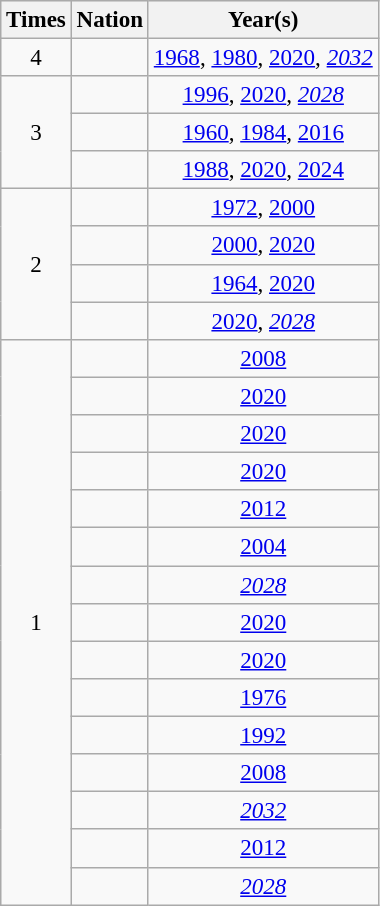<table class="wikitable" style="text-align:center; margin-top:0.5em; margin-right:1em; float:left; font-size:96%;">
<tr>
<th>Times</th>
<th>Nation</th>
<th>Year(s)</th>
</tr>
<tr>
<td align="center">4</td>
<td align="left"></td>
<td><a href='#'>1968</a>, <a href='#'>1980</a>, <a href='#'>2020</a>, <em><a href='#'>2032</a></em></td>
</tr>
<tr>
<td rowspan="3" align="center">3</td>
<td align="left"></td>
<td><a href='#'>1996</a>, <a href='#'>2020</a>, <em><a href='#'>2028</a></em></td>
</tr>
<tr>
<td align="left"></td>
<td><a href='#'>1960</a>, <a href='#'>1984</a>, <a href='#'>2016</a></td>
</tr>
<tr>
<td align="left"></td>
<td><a href='#'>1988</a>, <a href='#'>2020</a>, <a href='#'>2024</a></td>
</tr>
<tr>
<td rowspan="4" align="center">2</td>
<td align="left"></td>
<td><a href='#'>1972</a>, <a href='#'>2000</a></td>
</tr>
<tr>
<td align="left"></td>
<td><a href='#'>2000</a>, <a href='#'>2020</a></td>
</tr>
<tr>
<td align="left"></td>
<td><a href='#'>1964</a>, <a href='#'>2020</a></td>
</tr>
<tr>
<td align="left"></td>
<td><a href='#'>2020</a>, <em><a href='#'>2028</a></em></td>
</tr>
<tr>
<td rowspan="16" align="center">1</td>
<td align="left"></td>
<td><a href='#'>2008</a></td>
</tr>
<tr>
<td align="left"></td>
<td><a href='#'>2020</a></td>
</tr>
<tr>
<td align="left"></td>
<td><a href='#'>2020</a></td>
</tr>
<tr>
<td align="left"></td>
<td><a href='#'>2020</a></td>
</tr>
<tr>
<td align="left"></td>
<td><a href='#'>2012</a></td>
</tr>
<tr>
<td align="left"></td>
<td><a href='#'>2004</a></td>
</tr>
<tr>
<td align="left"></td>
<td><em><a href='#'>2028</a></em></td>
</tr>
<tr>
<td align="left"></td>
<td><a href='#'>2020</a></td>
</tr>
<tr>
<td align="left"></td>
<td><a href='#'>2020</a></td>
</tr>
<tr>
<td align="left"></td>
<td><a href='#'>1976</a></td>
</tr>
<tr>
<td align="left"></td>
<td><a href='#'>1992</a></td>
</tr>
<tr>
<td align="left"></td>
<td><a href='#'>2008</a></td>
</tr>
<tr>
<td align="left"></td>
<td><em><a href='#'>2032</a></em></td>
</tr>
<tr>
<td align="left"></td>
<td><a href='#'>2012</a></td>
</tr>
<tr>
<td align="left"></td>
<td><em><a href='#'>2028</a></em></td>
</tr>
</table>
